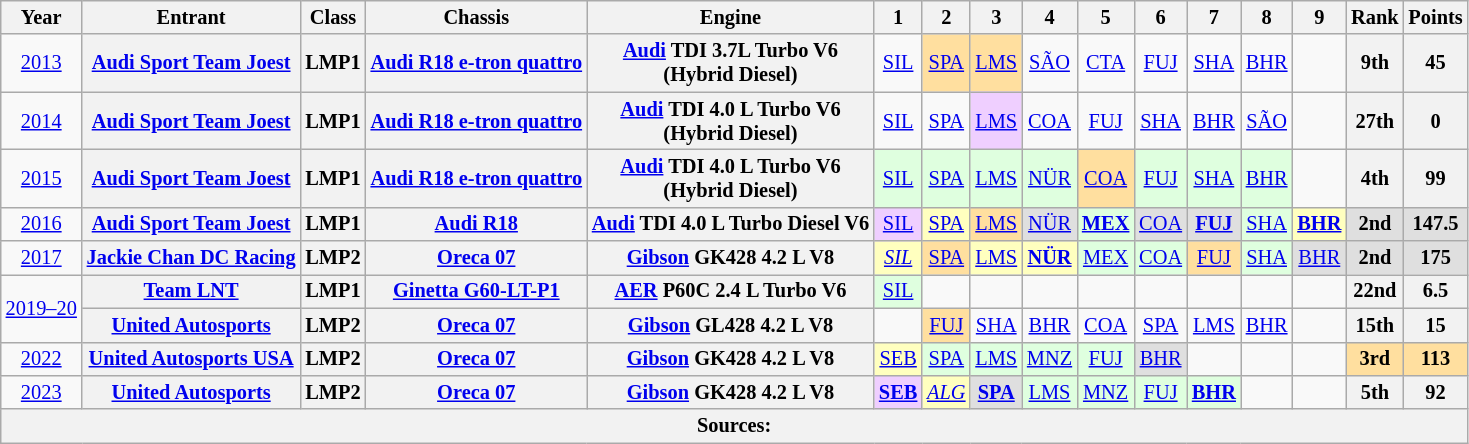<table class="wikitable" style="text-align:center; font-size:85%">
<tr>
<th>Year</th>
<th>Entrant</th>
<th>Class</th>
<th>Chassis</th>
<th>Engine</th>
<th>1</th>
<th>2</th>
<th>3</th>
<th>4</th>
<th>5</th>
<th>6</th>
<th>7</th>
<th>8</th>
<th>9</th>
<th>Rank</th>
<th>Points</th>
</tr>
<tr>
<td><a href='#'>2013</a></td>
<th nowrap><a href='#'>Audi Sport Team Joest</a></th>
<th>LMP1</th>
<th nowrap><a href='#'>Audi R18 e-tron quattro</a></th>
<th nowrap><a href='#'>Audi</a> TDI 3.7L Turbo V6<br> (Hybrid Diesel)</th>
<td><a href='#'>SIL</a></td>
<td style="background:#FFDF9F;"><a href='#'>SPA</a><br></td>
<td style="background:#FFDF9F;"><a href='#'>LMS</a><br></td>
<td><a href='#'>SÃO</a></td>
<td><a href='#'>CTA</a></td>
<td><a href='#'>FUJ</a></td>
<td><a href='#'>SHA</a></td>
<td><a href='#'>BHR</a></td>
<td></td>
<th>9th</th>
<th>45</th>
</tr>
<tr>
<td><a href='#'>2014</a></td>
<th nowrap><a href='#'>Audi Sport Team Joest</a></th>
<th>LMP1</th>
<th nowrap><a href='#'>Audi R18 e-tron quattro</a></th>
<th nowrap><a href='#'>Audi</a> TDI 4.0 L Turbo V6<br>(Hybrid Diesel)</th>
<td><a href='#'>SIL</a></td>
<td><a href='#'>SPA</a></td>
<td style="background:#EFCFFF;"><a href='#'>LMS</a><br></td>
<td><a href='#'>COA</a></td>
<td><a href='#'>FUJ</a></td>
<td><a href='#'>SHA</a></td>
<td><a href='#'>BHR</a></td>
<td><a href='#'>SÃO</a></td>
<td></td>
<th>27th</th>
<th>0</th>
</tr>
<tr>
<td><a href='#'>2015</a></td>
<th nowrap><a href='#'>Audi Sport Team Joest</a></th>
<th>LMP1</th>
<th nowrap><a href='#'>Audi R18 e-tron quattro</a></th>
<th nowrap><a href='#'>Audi</a> TDI 4.0 L Turbo V6<br>(Hybrid Diesel)</th>
<td style="background:#DFFFDF;"><a href='#'>SIL</a><br></td>
<td style="background:#DFFFDF;"><a href='#'>SPA</a><br></td>
<td style="background:#DFFFDF;"><a href='#'>LMS</a><br></td>
<td style="background:#DFFFDF;"><a href='#'>NÜR</a><br></td>
<td style="background:#FFDF9F;"><a href='#'>COA</a><br></td>
<td style="background:#DFFFDF;"><a href='#'>FUJ</a><br></td>
<td style="background:#DFFFDF;"><a href='#'>SHA</a><br></td>
<td style="background:#DFFFDF;"><a href='#'>BHR</a><br></td>
<td></td>
<th>4th</th>
<th>99</th>
</tr>
<tr>
<td><a href='#'>2016</a></td>
<th nowrap><a href='#'>Audi Sport Team Joest</a></th>
<th>LMP1</th>
<th nowrap><a href='#'>Audi R18</a></th>
<th nowrap><a href='#'>Audi</a> TDI 4.0 L Turbo Diesel V6</th>
<td style="background:#EFCFFF;"><a href='#'>SIL</a><br></td>
<td style="background:#FFFFBF;"><a href='#'>SPA</a><br></td>
<td style="background:#FFDF9F;"><a href='#'>LMS</a><br></td>
<td style="background:#DFDFDF;"><a href='#'>NÜR</a><br></td>
<td style="background:#DFFFDF;"><strong><a href='#'>MEX</a></strong><br></td>
<td style="background:#DFDFDF;"><a href='#'>COA</a><br></td>
<td style="background:#DFDFDF;"><strong><a href='#'>FUJ</a></strong><br></td>
<td style="background:#DFFFDF;"><a href='#'>SHA</a><br></td>
<td style="background:#FFFFBF;"><strong><a href='#'>BHR</a></strong><br></td>
<th style="background:#DFDFDF;">2nd</th>
<th style="background:#DFDFDF;">147.5</th>
</tr>
<tr>
<td><a href='#'>2017</a></td>
<th nowrap><a href='#'>Jackie Chan DC Racing</a></th>
<th>LMP2</th>
<th nowrap><a href='#'>Oreca 07</a></th>
<th nowrap><a href='#'>Gibson</a> GK428 4.2 L V8</th>
<td style="background:#FFFFBF;"><em><a href='#'>SIL</a></em><br></td>
<td style="background:#FFDF9F;"><a href='#'>SPA</a><br></td>
<td style="background:#FFFFBF;"><a href='#'>LMS</a><br></td>
<td style="background:#FFFFBF;"><strong><a href='#'>NÜR</a></strong><br></td>
<td style="background:#DFFFDF;"><a href='#'>MEX</a><br></td>
<td style="background:#DFFFDF;"><a href='#'>COA</a><br></td>
<td style="background:#FFDF9F;"><a href='#'>FUJ</a><br></td>
<td style="background:#DFFFDF;"><a href='#'>SHA</a><br></td>
<td style="background:#DFDFDF;"><a href='#'>BHR</a><br></td>
<th style="background:#DFDFDF;">2nd</th>
<th style="background:#DFDFDF;">175</th>
</tr>
<tr>
<td rowspan=2 nowrap><a href='#'>2019–20</a></td>
<th nowrap><a href='#'>Team LNT</a></th>
<th>LMP1</th>
<th nowrap><a href='#'>Ginetta G60-LT-P1</a></th>
<th nowrap><a href='#'>AER</a> P60C 2.4 L Turbo V6</th>
<td style="background:#DFFFDF;"><a href='#'>SIL</a><br></td>
<td></td>
<td></td>
<td></td>
<td></td>
<td></td>
<td></td>
<td></td>
<td></td>
<th>22nd</th>
<th>6.5</th>
</tr>
<tr>
<th nowrap><a href='#'>United Autosports</a></th>
<th>LMP2</th>
<th nowrap><a href='#'>Oreca 07</a></th>
<th nowrap><a href='#'>Gibson</a> GL428 4.2 L V8</th>
<td></td>
<td style="background:#FFDF9F;"><a href='#'>FUJ</a><br></td>
<td><a href='#'>SHA</a></td>
<td><a href='#'>BHR</a></td>
<td><a href='#'>COA</a></td>
<td><a href='#'>SPA</a></td>
<td><a href='#'>LMS</a></td>
<td><a href='#'>BHR</a></td>
<td></td>
<th>15th</th>
<th>15</th>
</tr>
<tr>
<td><a href='#'>2022</a></td>
<th nowrap><a href='#'>United Autosports USA</a></th>
<th>LMP2</th>
<th nowrap><a href='#'>Oreca 07</a></th>
<th nowrap><a href='#'>Gibson</a> GK428 4.2 L V8</th>
<td style="background:#FFFFBF;"><a href='#'>SEB</a><br></td>
<td style="background:#DFFFDF;"><a href='#'>SPA</a><br></td>
<td style="background:#DFFFDF;"><a href='#'>LMS</a><br></td>
<td style="background:#DFFFDF;"><a href='#'>MNZ</a><br></td>
<td style="background:#DFFFDF;"><a href='#'>FUJ</a><br></td>
<td style="background:#DFDFDF;"><a href='#'>BHR</a><br></td>
<td></td>
<td></td>
<td></td>
<th style="background:#FFDF9F;">3rd</th>
<th style="background:#FFDF9F;">113</th>
</tr>
<tr>
<td><a href='#'>2023</a></td>
<th nowrap><a href='#'>United Autosports</a></th>
<th>LMP2</th>
<th nowrap><a href='#'>Oreca 07</a></th>
<th nowrap><a href='#'>Gibson</a> GK428 4.2 L V8</th>
<td style="background:#EFCFFF;"><strong><a href='#'>SEB</a></strong><br></td>
<td style="background:#FFFFBF;"><em><a href='#'>ALG</a></em><br></td>
<td style="background:#DFDFDF;"><strong><a href='#'>SPA</a></strong><br></td>
<td style="background:#DFFFDF;"><a href='#'>LMS</a><br></td>
<td style="background:#DFFFDF;"><a href='#'>MNZ</a><br></td>
<td style="background:#DFFFDF;"><a href='#'>FUJ</a><br></td>
<td style="background:#DFFFDF;"><strong><a href='#'>BHR</a></strong><br></td>
<td></td>
<td></td>
<th>5th</th>
<th>92</th>
</tr>
<tr>
<th colspan="16">Sources:</th>
</tr>
</table>
